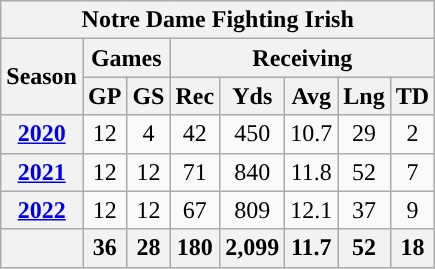<table class="wikitable" style="text-align:center;">
<tr>
<th colspan="8">Notre Dame Fighting Irish</th>
</tr>
<tr>
<th rowspan="2">Season</th>
<th colspan="2">Games</th>
<th colspan="5">Receiving</th>
</tr>
<tr>
<th>GP</th>
<th>GS</th>
<th>Rec</th>
<th>Yds</th>
<th>Avg</th>
<th>Lng</th>
<th>TD</th>
</tr>
<tr>
<th><a href='#'>2020</a></th>
<td>12</td>
<td>4</td>
<td>42</td>
<td>450</td>
<td>10.7</td>
<td>29</td>
<td>2</td>
</tr>
<tr>
<th><a href='#'>2021</a></th>
<td>12</td>
<td>12</td>
<td>71</td>
<td>840</td>
<td>11.8</td>
<td>52</td>
<td>7</td>
</tr>
<tr>
<th><a href='#'>2022</a></th>
<td>12</td>
<td>12</td>
<td>67</td>
<td>809</td>
<td>12.1</td>
<td>37</td>
<td>9</td>
</tr>
<tr>
<th></th>
<th>36</th>
<th>28</th>
<th>180</th>
<th>2,099</th>
<th>11.7</th>
<th>52</th>
<th>18</th>
</tr>
</table>
